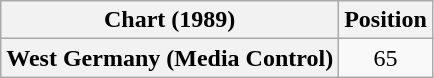<table class="wikitable plainrowheaders" style="text-align:center">
<tr>
<th>Chart (1989)</th>
<th>Position</th>
</tr>
<tr>
<th scope="row">West Germany (Media Control)</th>
<td align="center">65</td>
</tr>
</table>
